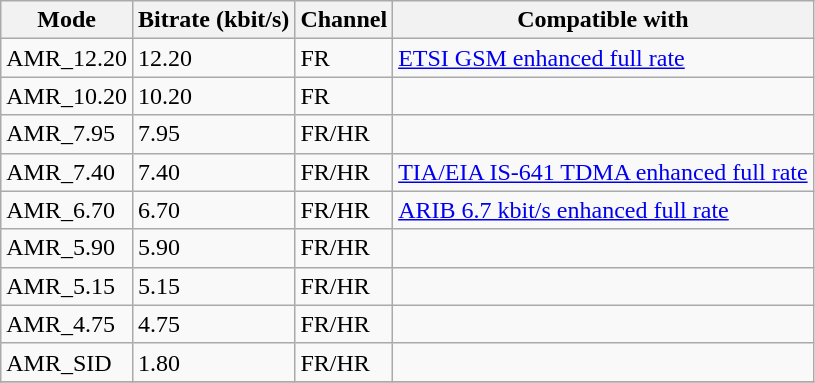<table class="wikitable">
<tr>
<th>Mode</th>
<th>Bitrate (kbit/s)</th>
<th>Channel</th>
<th>Compatible with</th>
</tr>
<tr>
<td>AMR_12.20</td>
<td>12.20</td>
<td>FR</td>
<td><a href='#'>ETSI GSM enhanced full rate</a></td>
</tr>
<tr>
<td>AMR_10.20</td>
<td>10.20</td>
<td>FR</td>
<td></td>
</tr>
<tr>
<td>AMR_7.95</td>
<td>7.95</td>
<td>FR/HR</td>
<td></td>
</tr>
<tr>
<td>AMR_7.40</td>
<td>7.40</td>
<td>FR/HR</td>
<td><a href='#'>TIA/EIA IS-641 TDMA enhanced full rate</a></td>
</tr>
<tr>
<td>AMR_6.70</td>
<td>6.70</td>
<td>FR/HR</td>
<td><a href='#'>ARIB 6.7 kbit/s enhanced full rate</a></td>
</tr>
<tr>
<td>AMR_5.90</td>
<td>5.90</td>
<td>FR/HR</td>
<td></td>
</tr>
<tr>
<td>AMR_5.15</td>
<td>5.15</td>
<td>FR/HR</td>
<td></td>
</tr>
<tr>
<td>AMR_4.75</td>
<td>4.75</td>
<td>FR/HR</td>
<td></td>
</tr>
<tr>
<td>AMR_SID</td>
<td>1.80</td>
<td>FR/HR</td>
<td></td>
</tr>
<tr>
</tr>
</table>
